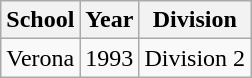<table class="wikitable">
<tr>
<th>School</th>
<th>Year</th>
<th>Division</th>
</tr>
<tr>
<td>Verona</td>
<td>1993</td>
<td>Division 2</td>
</tr>
</table>
